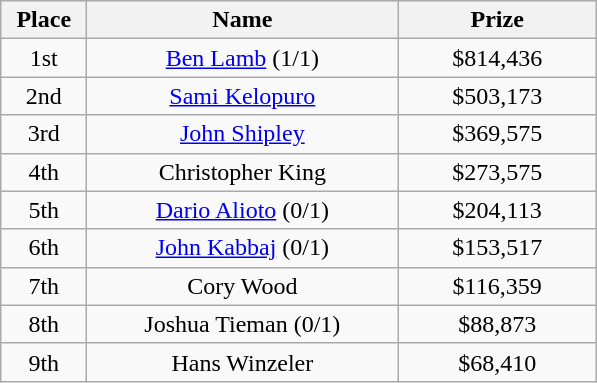<table class="wikitable">
<tr>
<th width="50">Place</th>
<th width="200">Name</th>
<th width="125">Prize</th>
</tr>
<tr>
<td align = "center">1st</td>
<td align = "center"><a href='#'>Ben Lamb</a> (1/1)</td>
<td align = "center">$814,436</td>
</tr>
<tr>
<td align = "center">2nd</td>
<td align = "center"><a href='#'>Sami Kelopuro</a></td>
<td align = "center">$503,173</td>
</tr>
<tr>
<td align = "center">3rd</td>
<td align = "center"><a href='#'>John Shipley</a></td>
<td align = "center">$369,575</td>
</tr>
<tr>
<td align = "center">4th</td>
<td align = "center">Christopher King</td>
<td align = "center">$273,575</td>
</tr>
<tr>
<td align = "center">5th</td>
<td align = "center"><a href='#'>Dario Alioto</a> (0/1)</td>
<td align = "center">$204,113</td>
</tr>
<tr>
<td align = "center">6th</td>
<td align = "center"><a href='#'>John Kabbaj</a> (0/1)</td>
<td align = "center">$153,517</td>
</tr>
<tr>
<td align = "center">7th</td>
<td align = "center">Cory Wood</td>
<td align = "center">$116,359</td>
</tr>
<tr>
<td align = "center">8th</td>
<td align = "center">Joshua Tieman (0/1)</td>
<td align = "center">$88,873</td>
</tr>
<tr>
<td align = "center">9th</td>
<td align = "center">Hans Winzeler</td>
<td align = "center">$68,410</td>
</tr>
</table>
